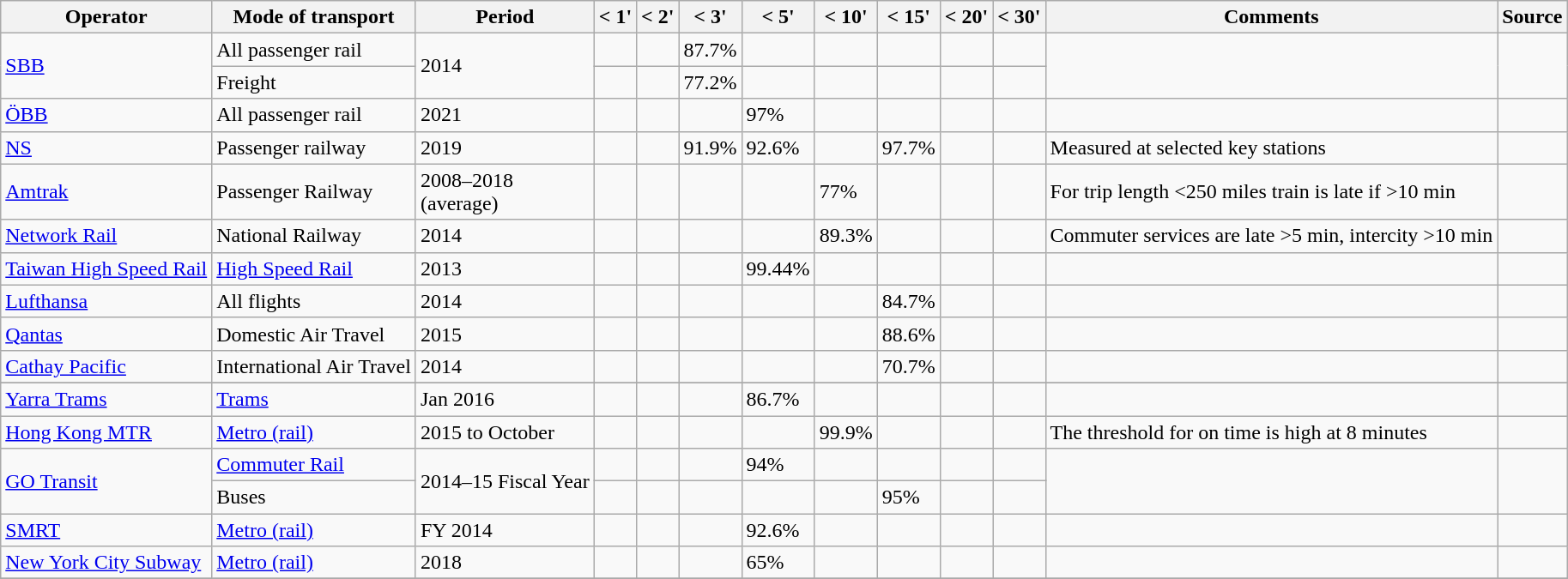<table class="wikitable">
<tr>
<th>Operator</th>
<th>Mode of transport</th>
<th>Period</th>
<th>< 1'</th>
<th>< 2'</th>
<th>< 3'</th>
<th>< 5'</th>
<th>< 10'</th>
<th>< 15'</th>
<th>< 20'</th>
<th>< 30'</th>
<th>Comments</th>
<th>Source</th>
</tr>
<tr>
<td rowspan="2"><a href='#'>SBB</a></td>
<td>All passenger rail</td>
<td rowspan="2">2014</td>
<td></td>
<td></td>
<td>87.7%</td>
<td></td>
<td></td>
<td></td>
<td></td>
<td></td>
<td rowspan="2"></td>
<td rowspan="2"></td>
</tr>
<tr>
<td>Freight</td>
<td></td>
<td></td>
<td>77.2%</td>
<td></td>
<td></td>
<td></td>
<td></td>
<td></td>
</tr>
<tr>
<td><a href='#'>ÖBB</a></td>
<td>All passenger rail</td>
<td>2021</td>
<td></td>
<td></td>
<td></td>
<td>97%</td>
<td></td>
<td></td>
<td></td>
<td></td>
<td></td>
<td></td>
</tr>
<tr>
<td><a href='#'>NS</a></td>
<td>Passenger railway</td>
<td>2019</td>
<td></td>
<td></td>
<td>91.9%</td>
<td>92.6%</td>
<td></td>
<td>97.7%</td>
<td></td>
<td></td>
<td>Measured at selected key stations</td>
<td></td>
</tr>
<tr>
<td><a href='#'>Amtrak</a></td>
<td>Passenger Railway</td>
<td>2008–2018<br>(average)</td>
<td></td>
<td></td>
<td></td>
<td></td>
<td>77%</td>
<td></td>
<td></td>
<td></td>
<td>For trip length <250 miles train is late if >10 min</td>
<td></td>
</tr>
<tr>
<td><a href='#'>Network Rail</a></td>
<td>National Railway</td>
<td>2014</td>
<td></td>
<td></td>
<td></td>
<td></td>
<td>89.3%</td>
<td></td>
<td></td>
<td></td>
<td>Commuter services are late >5 min, intercity >10 min</td>
<td></td>
</tr>
<tr>
<td><a href='#'>Taiwan High Speed Rail</a></td>
<td><a href='#'>High Speed Rail</a></td>
<td>2013</td>
<td></td>
<td></td>
<td></td>
<td>99.44%</td>
<td></td>
<td></td>
<td></td>
<td></td>
<td></td>
<td></td>
</tr>
<tr>
<td><a href='#'>Lufthansa</a></td>
<td>All flights</td>
<td>2014</td>
<td></td>
<td></td>
<td></td>
<td></td>
<td></td>
<td>84.7%</td>
<td></td>
<td></td>
<td></td>
<td></td>
</tr>
<tr>
<td><a href='#'>Qantas</a></td>
<td>Domestic Air Travel</td>
<td>2015</td>
<td></td>
<td></td>
<td></td>
<td></td>
<td></td>
<td>88.6%</td>
<td></td>
<td></td>
<td></td>
<td></td>
</tr>
<tr>
<td><a href='#'>Cathay Pacific</a></td>
<td>International Air Travel</td>
<td>2014</td>
<td></td>
<td></td>
<td></td>
<td></td>
<td></td>
<td>70.7%</td>
<td></td>
<td></td>
<td></td>
<td></td>
</tr>
<tr>
</tr>
<tr>
<td><a href='#'>Yarra Trams</a></td>
<td><a href='#'>Trams</a></td>
<td>Jan 2016</td>
<td></td>
<td></td>
<td></td>
<td>86.7%</td>
<td></td>
<td></td>
<td></td>
<td></td>
<td></td>
<td></td>
</tr>
<tr>
<td><a href='#'>Hong Kong MTR</a></td>
<td><a href='#'>Metro (rail)</a></td>
<td>2015 to October</td>
<td></td>
<td></td>
<td></td>
<td></td>
<td>99.9%</td>
<td></td>
<td></td>
<td></td>
<td>The threshold for on time is high at 8 minutes</td>
<td></td>
</tr>
<tr>
<td rowspan="2"><a href='#'>GO Transit</a></td>
<td><a href='#'>Commuter Rail</a></td>
<td rowspan="2">2014–15 Fiscal Year</td>
<td></td>
<td></td>
<td></td>
<td>94%</td>
<td></td>
<td></td>
<td></td>
<td></td>
<td rowspan="2"></td>
<td rowspan="2"></td>
</tr>
<tr>
<td>Buses</td>
<td></td>
<td></td>
<td></td>
<td></td>
<td></td>
<td>95%</td>
<td></td>
<td></td>
</tr>
<tr>
<td><a href='#'>SMRT</a></td>
<td><a href='#'>Metro (rail)</a></td>
<td>FY 2014</td>
<td></td>
<td></td>
<td></td>
<td>92.6%</td>
<td></td>
<td></td>
<td></td>
<td></td>
<td></td>
<td></td>
</tr>
<tr>
<td><a href='#'>New York City Subway</a></td>
<td><a href='#'>Metro (rail)</a></td>
<td>2018</td>
<td></td>
<td></td>
<td></td>
<td>65%</td>
<td></td>
<td></td>
<td></td>
<td></td>
<td></td>
<td></td>
</tr>
<tr>
</tr>
</table>
